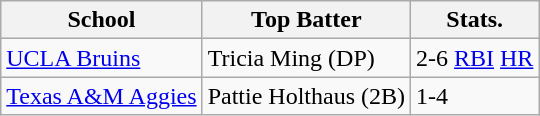<table class="wikitable">
<tr style="text-align:center; background:#f2f2f2;">
<th>School</th>
<th>Top Batter</th>
<th>Stats.</th>
</tr>
<tr>
<td><a href='#'>UCLA Bruins</a></td>
<td>Tricia Ming (DP)</td>
<td>2-6  <a href='#'>RBI</a>  <a href='#'>HR</a></td>
</tr>
<tr>
<td><a href='#'>Texas A&M Aggies</a></td>
<td>Pattie Holthaus (2B)</td>
<td>1-4</td>
</tr>
</table>
